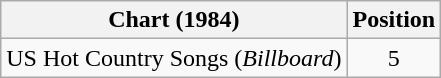<table class="wikitable">
<tr>
<th>Chart (1984)</th>
<th>Position</th>
</tr>
<tr>
<td>US Hot Country Songs (<em>Billboard</em>)</td>
<td align="center">5</td>
</tr>
</table>
